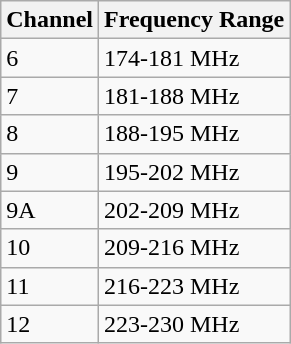<table class="wikitable sortable static-row-numbers">
<tr>
<th>Channel</th>
<th>Frequency Range</th>
</tr>
<tr>
<td>6</td>
<td>174-181 MHz</td>
</tr>
<tr>
<td>7</td>
<td>181-188 MHz</td>
</tr>
<tr>
<td>8</td>
<td>188-195 MHz</td>
</tr>
<tr>
<td>9</td>
<td>195-202 MHz</td>
</tr>
<tr>
<td>9A</td>
<td>202-209 MHz</td>
</tr>
<tr>
<td>10</td>
<td>209-216 MHz</td>
</tr>
<tr>
<td>11</td>
<td>216-223 MHz</td>
</tr>
<tr>
<td>12</td>
<td>223-230 MHz</td>
</tr>
</table>
